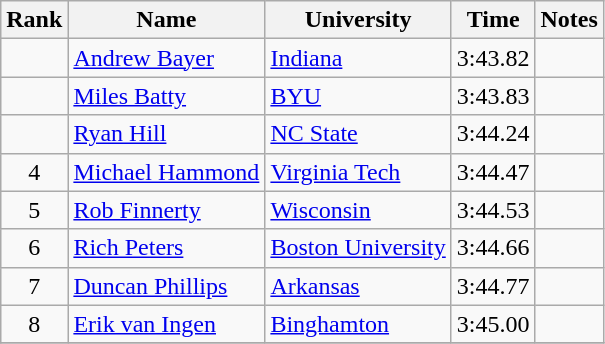<table class="wikitable sortable" style="text-align:center">
<tr>
<th>Rank</th>
<th>Name</th>
<th>University</th>
<th>Time</th>
<th>Notes</th>
</tr>
<tr>
<td></td>
<td align=left><a href='#'>Andrew Bayer</a></td>
<td align=left><a href='#'>Indiana</a></td>
<td>3:43.82</td>
<td></td>
</tr>
<tr>
<td></td>
<td align=left><a href='#'>Miles Batty</a></td>
<td align=left><a href='#'>BYU</a></td>
<td>3:43.83</td>
<td></td>
</tr>
<tr>
<td></td>
<td align=left><a href='#'>Ryan Hill</a></td>
<td align=left><a href='#'>NC State</a></td>
<td>3:44.24</td>
<td></td>
</tr>
<tr>
<td>4</td>
<td align=left><a href='#'>Michael Hammond</a></td>
<td align=left><a href='#'>Virginia Tech</a></td>
<td>3:44.47</td>
<td></td>
</tr>
<tr>
<td>5</td>
<td align=left><a href='#'>Rob Finnerty</a></td>
<td align=left><a href='#'>Wisconsin</a></td>
<td>3:44.53</td>
<td></td>
</tr>
<tr>
<td>6</td>
<td align=left><a href='#'>Rich Peters</a></td>
<td align=left><a href='#'>Boston University</a></td>
<td>3:44.66</td>
<td></td>
</tr>
<tr>
<td>7</td>
<td align=left><a href='#'>Duncan Phillips</a></td>
<td align=left><a href='#'>Arkansas</a></td>
<td>3:44.77</td>
<td></td>
</tr>
<tr>
<td>8</td>
<td align=left><a href='#'>Erik van Ingen</a></td>
<td align=left><a href='#'>Binghamton</a></td>
<td>3:45.00</td>
<td></td>
</tr>
<tr>
</tr>
</table>
